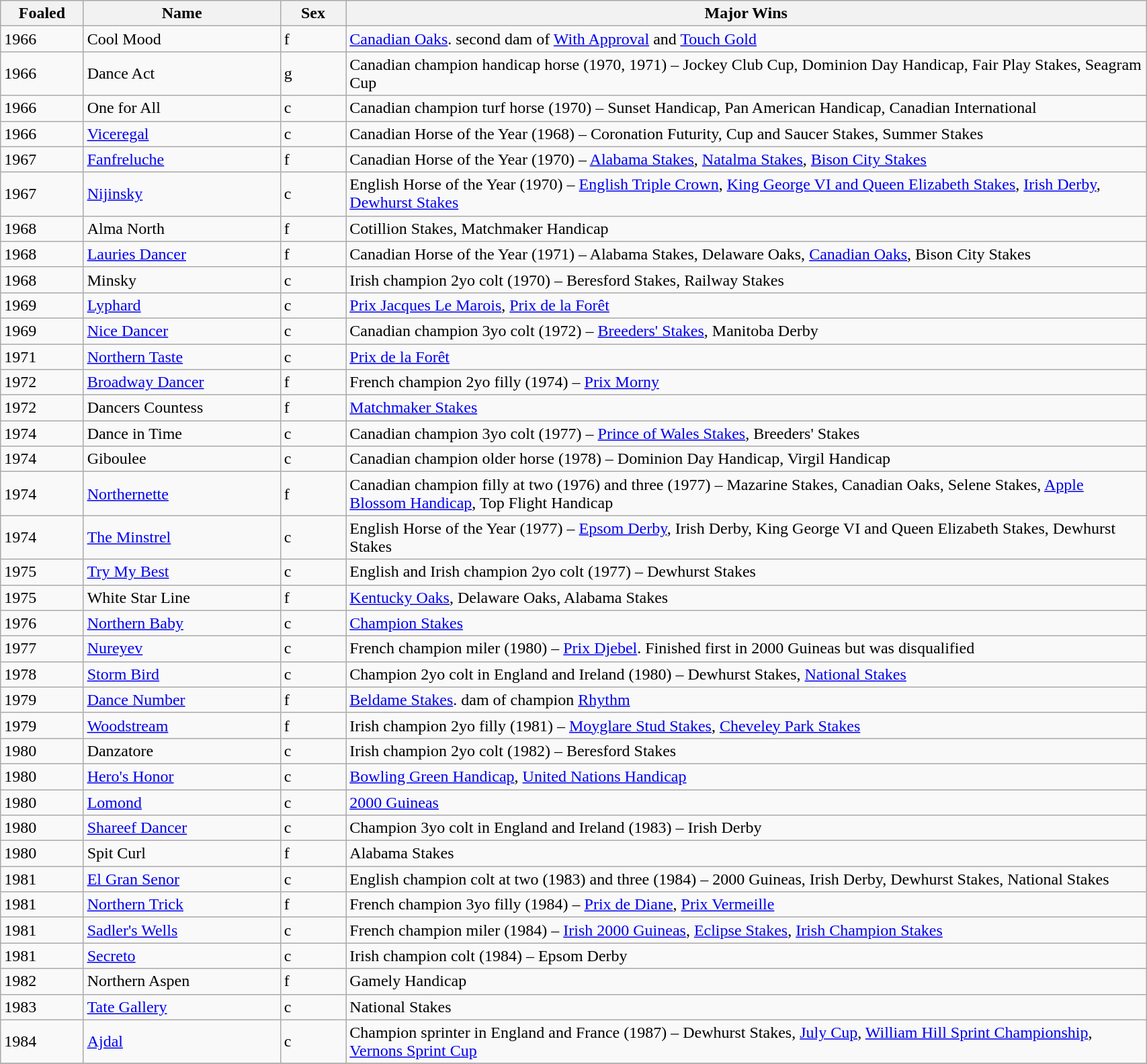<table class = "wikitable sortable" style="width:90%">
<tr bgcolor="#eeeeee">
<th width="35px"><strong>Foaled</strong></th>
<th width="120px"><strong>Name</strong></th>
<th width="35px"><strong>Sex</strong></th>
<th width="510px"><strong>Major Wins</strong></th>
</tr>
<tr>
<td>1966</td>
<td>Cool Mood</td>
<td>f</td>
<td><a href='#'>Canadian Oaks</a>. second dam of <a href='#'>With Approval</a> and <a href='#'>Touch Gold</a></td>
</tr>
<tr>
<td>1966</td>
<td>Dance Act</td>
<td>g</td>
<td>Canadian champion handicap horse (1970, 1971) – Jockey Club Cup, Dominion Day Handicap, Fair Play Stakes, Seagram Cup</td>
</tr>
<tr>
<td>1966</td>
<td>One for All</td>
<td>c</td>
<td>Canadian champion turf horse (1970) – Sunset Handicap, Pan American Handicap, Canadian International</td>
</tr>
<tr>
<td>1966</td>
<td><a href='#'>Viceregal</a></td>
<td>c</td>
<td>Canadian Horse of the Year (1968) – Coronation Futurity, Cup and Saucer Stakes, Summer Stakes</td>
</tr>
<tr>
<td>1967</td>
<td><a href='#'>Fanfreluche</a></td>
<td>f</td>
<td>Canadian Horse of the Year (1970) – <a href='#'>Alabama Stakes</a>, <a href='#'>Natalma Stakes</a>, <a href='#'>Bison City Stakes</a></td>
</tr>
<tr>
<td>1967</td>
<td><a href='#'>Nijinsky</a></td>
<td>c</td>
<td>English Horse of the Year (1970) – <a href='#'>English Triple Crown</a>, <a href='#'>King George VI and Queen Elizabeth Stakes</a>, <a href='#'>Irish Derby</a>, <a href='#'>Dewhurst Stakes</a></td>
</tr>
<tr>
<td>1968</td>
<td>Alma North</td>
<td>f</td>
<td>Cotillion Stakes, Matchmaker Handicap</td>
</tr>
<tr>
<td>1968</td>
<td><a href='#'>Lauries Dancer</a></td>
<td>f</td>
<td>Canadian Horse of the Year (1971) – Alabama Stakes, Delaware Oaks, <a href='#'>Canadian Oaks</a>, Bison City Stakes</td>
</tr>
<tr>
<td>1968</td>
<td>Minsky</td>
<td>c</td>
<td>Irish champion 2yo colt (1970) – Beresford Stakes, Railway Stakes</td>
</tr>
<tr>
<td>1969</td>
<td><a href='#'>Lyphard</a></td>
<td>c</td>
<td><a href='#'>Prix Jacques Le Marois</a>, <a href='#'>Prix de la Forêt</a></td>
</tr>
<tr>
<td>1969</td>
<td><a href='#'>Nice Dancer</a></td>
<td>c</td>
<td>Canadian champion 3yo colt (1972) – <a href='#'>Breeders' Stakes</a>, Manitoba Derby</td>
</tr>
<tr>
<td>1971</td>
<td><a href='#'>Northern Taste</a></td>
<td>c</td>
<td><a href='#'>Prix de la Forêt</a></td>
</tr>
<tr>
<td>1972</td>
<td><a href='#'>Broadway Dancer</a></td>
<td>f</td>
<td>French champion 2yo filly (1974) – <a href='#'>Prix Morny</a></td>
</tr>
<tr>
<td>1972</td>
<td>Dancers Countess</td>
<td>f</td>
<td><a href='#'>Matchmaker Stakes</a></td>
</tr>
<tr>
<td>1974</td>
<td>Dance in Time</td>
<td>c</td>
<td>Canadian champion 3yo colt (1977) – <a href='#'>Prince of Wales Stakes</a>, Breeders' Stakes</td>
</tr>
<tr>
<td>1974</td>
<td>Giboulee</td>
<td>c</td>
<td>Canadian champion older horse (1978) – Dominion Day Handicap, Virgil Handicap</td>
</tr>
<tr>
<td>1974</td>
<td><a href='#'>Northernette</a></td>
<td>f</td>
<td>Canadian champion filly at two (1976) and three (1977) – Mazarine Stakes, Canadian Oaks, Selene Stakes, <a href='#'>Apple Blossom Handicap</a>, Top Flight Handicap</td>
</tr>
<tr>
<td>1974</td>
<td><a href='#'>The Minstrel</a></td>
<td>c</td>
<td>English Horse of the Year (1977) – <a href='#'>Epsom Derby</a>, Irish Derby, King George VI and Queen Elizabeth Stakes, Dewhurst Stakes</td>
</tr>
<tr>
<td>1975</td>
<td><a href='#'>Try My Best</a></td>
<td>c</td>
<td>English and Irish champion 2yo colt (1977) – Dewhurst Stakes</td>
</tr>
<tr>
<td>1975</td>
<td>White Star Line</td>
<td>f</td>
<td><a href='#'>Kentucky Oaks</a>, Delaware Oaks, Alabama Stakes</td>
</tr>
<tr>
<td>1976</td>
<td><a href='#'>Northern Baby</a></td>
<td>c</td>
<td><a href='#'>Champion Stakes</a></td>
</tr>
<tr>
<td>1977</td>
<td><a href='#'>Nureyev</a></td>
<td>c</td>
<td>French champion miler (1980) – <a href='#'>Prix Djebel</a>. Finished first in 2000 Guineas but was disqualified</td>
</tr>
<tr>
<td>1978</td>
<td><a href='#'>Storm Bird</a></td>
<td>c</td>
<td>Champion 2yo colt in England and Ireland (1980) – Dewhurst Stakes, <a href='#'>National Stakes</a></td>
</tr>
<tr>
<td>1979</td>
<td><a href='#'>Dance Number</a></td>
<td>f</td>
<td><a href='#'>Beldame Stakes</a>. dam of champion <a href='#'>Rhythm</a></td>
</tr>
<tr>
<td>1979</td>
<td><a href='#'>Woodstream</a></td>
<td>f</td>
<td>Irish champion 2yo filly (1981) – <a href='#'>Moyglare Stud Stakes</a>, <a href='#'>Cheveley Park Stakes</a></td>
</tr>
<tr>
<td>1980</td>
<td>Danzatore</td>
<td>c</td>
<td>Irish champion 2yo colt (1982) – Beresford Stakes</td>
</tr>
<tr>
<td>1980</td>
<td><a href='#'>Hero's Honor</a></td>
<td>c</td>
<td><a href='#'>Bowling Green Handicap</a>, <a href='#'>United Nations Handicap</a></td>
</tr>
<tr>
<td>1980</td>
<td><a href='#'>Lomond</a></td>
<td>c</td>
<td><a href='#'>2000 Guineas</a></td>
</tr>
<tr>
<td>1980</td>
<td><a href='#'>Shareef Dancer</a></td>
<td>c</td>
<td>Champion 3yo colt in England and Ireland (1983) – Irish Derby</td>
</tr>
<tr>
<td>1980</td>
<td>Spit Curl</td>
<td>f</td>
<td>Alabama Stakes</td>
</tr>
<tr>
<td>1981</td>
<td><a href='#'>El Gran Senor</a></td>
<td>c</td>
<td>English champion colt at two (1983) and three (1984) – 2000 Guineas, Irish Derby, Dewhurst Stakes, National Stakes</td>
</tr>
<tr>
<td>1981</td>
<td><a href='#'>Northern Trick</a></td>
<td>f</td>
<td>French champion 3yo filly (1984) – <a href='#'>Prix de Diane</a>, <a href='#'>Prix Vermeille</a></td>
</tr>
<tr>
<td>1981</td>
<td><a href='#'>Sadler's Wells</a></td>
<td>c</td>
<td>French champion miler (1984) – <a href='#'>Irish 2000 Guineas</a>, <a href='#'>Eclipse Stakes</a>, <a href='#'>Irish Champion Stakes</a></td>
</tr>
<tr>
<td>1981</td>
<td><a href='#'>Secreto</a></td>
<td>c</td>
<td>Irish champion colt (1984) – Epsom Derby</td>
</tr>
<tr>
<td>1982</td>
<td>Northern Aspen</td>
<td>f</td>
<td>Gamely Handicap</td>
</tr>
<tr>
<td>1983</td>
<td><a href='#'>Tate Gallery</a></td>
<td>c</td>
<td>National Stakes</td>
</tr>
<tr>
<td>1984</td>
<td><a href='#'>Ajdal</a></td>
<td>c</td>
<td>Champion sprinter in England and France (1987) – Dewhurst Stakes, <a href='#'>July Cup</a>, <a href='#'>William Hill Sprint Championship</a>, <a href='#'>Vernons Sprint Cup</a></td>
</tr>
<tr>
</tr>
</table>
